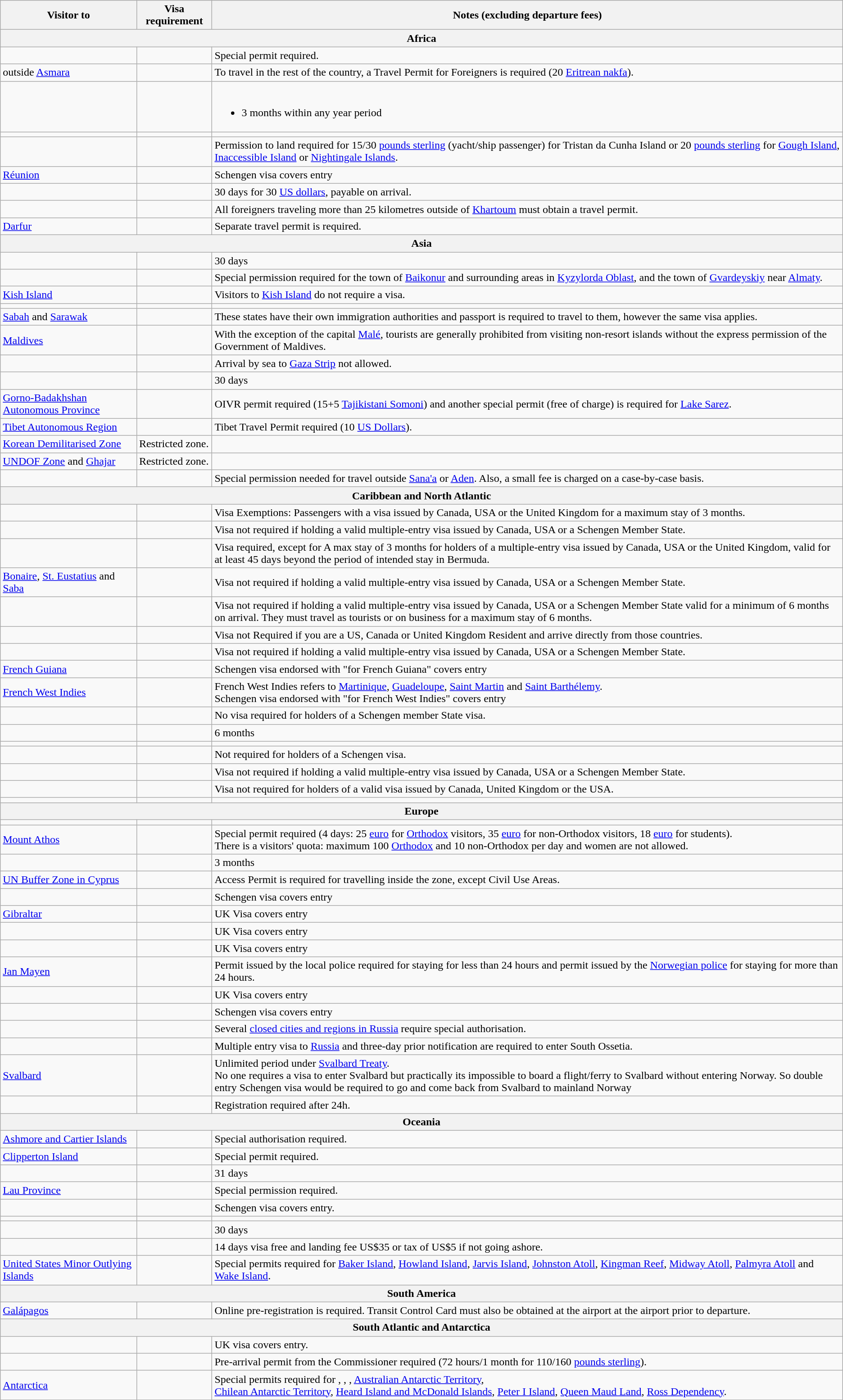<table class="wikitable" style="text-align: left; table-layout: fixed; ">
<tr>
<th>Visitor to</th>
<th>Visa requirement</th>
<th>Notes (excluding departure fees)</th>
</tr>
<tr>
<th colspan="3">Africa</th>
</tr>
<tr>
<td></td>
<td></td>
<td>Special permit required.</td>
</tr>
<tr>
<td> outside <a href='#'>Asmara</a></td>
<td></td>
<td>To travel in the rest of the country, a Travel Permit for Foreigners is required (20 <a href='#'>Eritrean nakfa</a>).</td>
</tr>
<tr>
<td></td>
<td></td>
<td><br><ul><li>3 months within any year period</li></ul></td>
</tr>
<tr>
<td></td>
<td></td>
<td></td>
</tr>
<tr>
<td></td>
<td></td>
<td>Permission to land required for 15/30 <a href='#'>pounds sterling</a> (yacht/ship passenger) for Tristan da Cunha Island or 20 <a href='#'>pounds sterling</a> for <a href='#'>Gough Island</a>, <a href='#'>Inaccessible Island</a> or <a href='#'>Nightingale Islands</a>.</td>
</tr>
<tr>
<td> <a href='#'>Réunion</a></td>
<td></td>
<td>Schengen visa covers entry</td>
</tr>
<tr>
<td></td>
<td></td>
<td>30 days for 30 <a href='#'>US dollars</a>, payable on arrival.</td>
</tr>
<tr>
<td></td>
<td></td>
<td>All foreigners traveling more than 25 kilometres outside of <a href='#'>Khartoum</a> must obtain a travel permit.</td>
</tr>
<tr>
<td> <a href='#'>Darfur</a></td>
<td></td>
<td>Separate travel permit is required.</td>
</tr>
<tr>
<th colspan="3">Asia</th>
</tr>
<tr>
<td></td>
<td></td>
<td>30 days</td>
</tr>
<tr>
<td></td>
<td></td>
<td>Special permission required for the town of <a href='#'>Baikonur</a> and surrounding areas in <a href='#'>Kyzylorda Oblast</a>, and the town of <a href='#'>Gvardeyskiy</a> near <a href='#'>Almaty</a>.</td>
</tr>
<tr>
<td> <a href='#'>Kish Island</a></td>
<td></td>
<td>Visitors to <a href='#'>Kish Island</a> do not require a visa.</td>
</tr>
<tr>
<td></td>
<td></td>
<td></td>
</tr>
<tr>
<td> <a href='#'>Sabah</a> and <a href='#'>Sarawak</a></td>
<td></td>
<td>These states have their own immigration authorities and passport is required to travel to them, however the same visa applies.</td>
</tr>
<tr>
<td> <a href='#'>Maldives</a></td>
<td></td>
<td>With the exception of the capital <a href='#'>Malé</a>, tourists are generally prohibited from visiting non-resort islands without the express permission of the Government of Maldives.</td>
</tr>
<tr>
<td></td>
<td></td>
<td>Arrival by sea to <a href='#'>Gaza Strip</a> not allowed.</td>
</tr>
<tr>
<td></td>
<td></td>
<td>30 days</td>
</tr>
<tr>
<td> <a href='#'>Gorno-Badakhshan Autonomous Province</a></td>
<td></td>
<td>OIVR permit required (15+5 <a href='#'>Tajikistani Somoni</a>) and another special permit (free of charge) is required for <a href='#'>Lake Sarez</a>.</td>
</tr>
<tr>
<td> <a href='#'>Tibet Autonomous Region</a></td>
<td></td>
<td>Tibet Travel Permit required (10 <a href='#'>US Dollars</a>).</td>
</tr>
<tr>
<td> <a href='#'>Korean Demilitarised Zone</a></td>
<td>Restricted zone.</td>
<td></td>
</tr>
<tr>
<td> <a href='#'>UNDOF Zone</a> and <a href='#'>Ghajar</a></td>
<td>Restricted zone.</td>
<td></td>
</tr>
<tr>
<td></td>
<td></td>
<td>Special permission needed for travel outside <a href='#'>Sana'a</a> or <a href='#'>Aden</a>. Also, a small fee is charged on a case-by-case basis.</td>
</tr>
<tr>
<th colspan="3">Caribbean and North Atlantic</th>
</tr>
<tr>
<td></td>
<td></td>
<td>Visa Exemptions: Passengers with a visa issued by Canada, USA or the United Kingdom for a maximum stay of 3 months.</td>
</tr>
<tr>
<td></td>
<td></td>
<td>Visa not required if holding a valid multiple-entry visa issued by Canada, USA or a Schengen Member State.</td>
</tr>
<tr>
<td></td>
<td></td>
<td>Visa required, except for A max stay of 3 months for holders of a multiple-entry visa issued by Canada, USA or the United Kingdom, valid for at  least 45 days beyond the period of intended stay in Bermuda.</td>
</tr>
<tr>
<td> <a href='#'>Bonaire</a>, <a href='#'>St. Eustatius</a> and <a href='#'>Saba</a></td>
<td></td>
<td>Visa not required if holding a valid multiple-entry visa issued by Canada, USA or a Schengen Member State.</td>
</tr>
<tr>
<td></td>
<td></td>
<td>Visa not required if holding a valid multiple-entry visa issued by Canada, USA or a Schengen Member State valid for a minimum of 6 months on arrival. They must travel as tourists or on business for a maximum stay of 6 months.</td>
</tr>
<tr>
<td></td>
<td></td>
<td>Visa not Required if you are a US, Canada or United Kingdom Resident and arrive directly from those countries.</td>
</tr>
<tr>
<td></td>
<td></td>
<td>Visa not required if holding a valid multiple-entry visa issued by Canada, USA or a Schengen Member State.</td>
</tr>
<tr>
<td> <a href='#'>French Guiana</a></td>
<td></td>
<td>Schengen visa endorsed with "for French Guiana" covers entry</td>
</tr>
<tr>
<td> <a href='#'>French West Indies</a></td>
<td></td>
<td>French West Indies refers to <a href='#'>Martinique</a>, <a href='#'>Guadeloupe</a>, <a href='#'>Saint Martin</a> and <a href='#'>Saint Barthélemy</a>.<br>Schengen visa endorsed with "for French West Indies" covers entry</td>
</tr>
<tr>
<td></td>
<td></td>
<td>No visa required for holders of a Schengen member State visa.</td>
</tr>
<tr>
<td></td>
<td></td>
<td>6 months</td>
</tr>
<tr>
<td></td>
<td></td>
<td></td>
</tr>
<tr>
<td></td>
<td></td>
<td>Not required for holders of a Schengen visa.</td>
</tr>
<tr>
<td></td>
<td></td>
<td>Visa not required if holding a valid multiple-entry visa issued by Canada, USA or a Schengen Member State.</td>
</tr>
<tr>
<td></td>
<td></td>
<td>Visa not required for holders of a valid visa issued by Canada, United Kingdom or the USA.</td>
</tr>
<tr>
<td></td>
<td></td>
<td></td>
</tr>
<tr>
<th colspan="3">Europe</th>
</tr>
<tr>
<td></td>
<td></td>
<td></td>
</tr>
<tr>
<td> <a href='#'>Mount Athos</a></td>
<td></td>
<td>Special permit required (4 days: 25 <a href='#'>euro</a> for <a href='#'>Orthodox</a> visitors, 35 <a href='#'>euro</a> for non-Orthodox visitors, 18 <a href='#'>euro</a> for students).<br>There is a visitors' quota: maximum 100 <a href='#'>Orthodox</a> and 10 non-Orthodox per day and women are not allowed.</td>
</tr>
<tr>
<td></td>
<td></td>
<td>3 months</td>
</tr>
<tr>
<td> <a href='#'>UN Buffer Zone in Cyprus</a></td>
<td></td>
<td>Access Permit is required for travelling inside the zone, except Civil Use Areas.</td>
</tr>
<tr>
<td></td>
<td></td>
<td>Schengen visa covers entry</td>
</tr>
<tr>
<td> <a href='#'>Gibraltar</a></td>
<td></td>
<td>UK Visa covers entry</td>
</tr>
<tr>
<td></td>
<td></td>
<td>UK Visa covers entry</td>
</tr>
<tr>
<td></td>
<td></td>
<td>UK Visa covers entry</td>
</tr>
<tr>
<td> <a href='#'>Jan Mayen</a></td>
<td></td>
<td>Permit issued by the local police required for staying for less than 24 hours and permit issued by the <a href='#'>Norwegian police</a> for staying for more than 24 hours.</td>
</tr>
<tr>
<td></td>
<td></td>
<td>UK Visa covers entry</td>
</tr>
<tr>
<td></td>
<td></td>
<td>Schengen visa covers entry</td>
</tr>
<tr>
<td></td>
<td></td>
<td>Several <a href='#'>closed cities and regions in Russia</a> require special authorisation.</td>
</tr>
<tr>
<td></td>
<td></td>
<td>Multiple entry visa to <a href='#'>Russia</a> and three-day prior notification are required to enter South Ossetia.</td>
</tr>
<tr>
<td><a href='#'>Svalbard</a></td>
<td></td>
<td>Unlimited period under <a href='#'>Svalbard Treaty</a>.<br>No one requires a visa to enter Svalbard but practically its impossible to board a flight/ferry to Svalbard without entering Norway. So double entry Schengen visa would be required to go and come back from Svalbard to mainland Norway</td>
</tr>
<tr>
<td></td>
<td></td>
<td>Registration required after 24h.</td>
</tr>
<tr>
<th colspan="3">Oceania</th>
</tr>
<tr>
<td> <a href='#'>Ashmore and Cartier Islands</a></td>
<td></td>
<td>Special authorisation required.</td>
</tr>
<tr>
<td> <a href='#'>Clipperton Island</a></td>
<td></td>
<td>Special permit required.</td>
</tr>
<tr>
<td></td>
<td></td>
<td>31 days</td>
</tr>
<tr>
<td> <a href='#'>Lau Province</a></td>
<td></td>
<td>Special permission required.</td>
</tr>
<tr>
<td></td>
<td></td>
<td>Schengen visa covers entry.</td>
</tr>
<tr>
<td></td>
<td></td>
<td></td>
</tr>
<tr>
<td></td>
<td></td>
<td>30 days</td>
</tr>
<tr>
<td></td>
<td></td>
<td>14 days visa free and landing fee US$35 or tax of US$5 if not going ashore.</td>
</tr>
<tr>
<td> <a href='#'>United States Minor Outlying Islands</a></td>
<td></td>
<td>Special permits required for <a href='#'>Baker Island</a>, <a href='#'>Howland Island</a>, <a href='#'>Jarvis Island</a>, <a href='#'>Johnston Atoll</a>, <a href='#'>Kingman Reef</a>, <a href='#'>Midway Atoll</a>, <a href='#'>Palmyra Atoll</a> and <a href='#'>Wake Island</a>.</td>
</tr>
<tr>
<th colspan="3">South America</th>
</tr>
<tr>
<td> <a href='#'>Galápagos</a></td>
<td></td>
<td>Online pre-registration is required. Transit Control Card must also be obtained at the airport at the airport prior to departure.</td>
</tr>
<tr>
<th colspan="3">South Atlantic and Antarctica</th>
</tr>
<tr>
<td></td>
<td></td>
<td>UK visa covers entry.</td>
</tr>
<tr>
<td></td>
<td></td>
<td>Pre-arrival permit from the Commissioner required (72 hours/1 month for 110/160 <a href='#'>pounds sterling</a>).</td>
</tr>
<tr>
<td><a href='#'>Antarctica</a></td>
<td></td>
<td>Special permits required for , , ,  <a href='#'>Australian Antarctic Territory</a>,<br>  <a href='#'>Chilean Antarctic Territory</a>,  <a href='#'>Heard Island and McDonald Islands</a>,  <a href='#'>Peter I Island</a>,  <a href='#'>Queen Maud Land</a>,  <a href='#'>Ross Dependency</a>.</td>
</tr>
</table>
